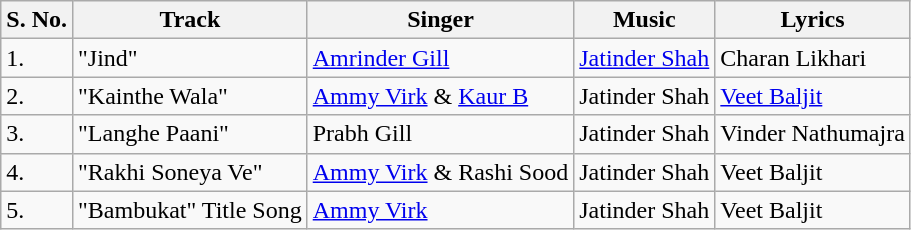<table class="wikitable">
<tr>
<th>S. No.</th>
<th>Track</th>
<th>Singer</th>
<th>Music</th>
<th>Lyrics</th>
</tr>
<tr>
<td>1.</td>
<td>"Jind"</td>
<td><a href='#'>Amrinder Gill</a></td>
<td><a href='#'>Jatinder Shah</a></td>
<td>Charan Likhari</td>
</tr>
<tr>
<td>2.</td>
<td>"Kainthe Wala"</td>
<td><a href='#'>Ammy Virk</a> & <a href='#'>Kaur B</a></td>
<td>Jatinder Shah</td>
<td><a href='#'>Veet Baljit</a></td>
</tr>
<tr>
<td>3.</td>
<td>"Langhe Paani"</td>
<td>Prabh Gill</td>
<td>Jatinder Shah</td>
<td>Vinder Nathumajra</td>
</tr>
<tr>
<td>4.</td>
<td>"Rakhi Soneya Ve"</td>
<td><a href='#'>Ammy Virk</a> & Rashi Sood</td>
<td>Jatinder Shah</td>
<td>Veet Baljit</td>
</tr>
<tr>
<td>5.</td>
<td>"Bambukat" Title Song</td>
<td><a href='#'>Ammy Virk</a></td>
<td>Jatinder Shah</td>
<td>Veet Baljit</td>
</tr>
</table>
